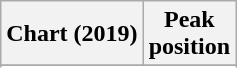<table class="wikitable sortable plainrowheaders" style="text-align:center">
<tr>
<th scope="col">Chart (2019)</th>
<th scope="col">Peak<br>position</th>
</tr>
<tr>
</tr>
<tr>
</tr>
<tr>
</tr>
</table>
